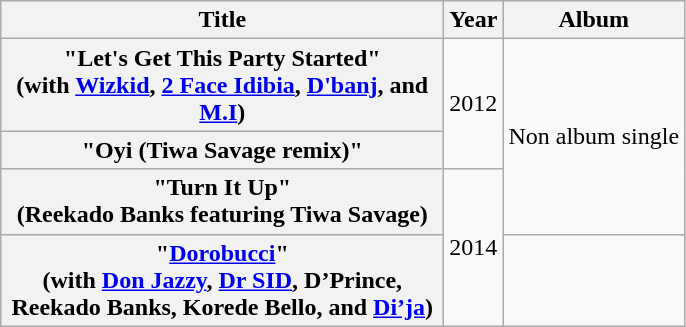<table class="wikitable plainrowheaders" style="text-align:center;" border="1">
<tr>
<th scope="col" style="width:18em;">Title</th>
<th scope="col">Year</th>
<th scope="col">Album</th>
</tr>
<tr>
<th scope="row">"Let's Get This Party Started" <br><span>(with <a href='#'>Wizkid</a>, <a href='#'>2 Face Idibia</a>, <a href='#'>D'banj</a>, and <a href='#'>M.I</a>)</span></th>
<td rowspan="2">2012</td>
<td rowspan="3">Non album single</td>
</tr>
<tr>
<th scope="row">"Oyi (Tiwa Savage remix)"</th>
</tr>
<tr>
<th scope="row">"Turn It Up"<br><span>(Reekado Banks featuring Tiwa Savage)</span></th>
<td rowspan="2">2014</td>
</tr>
<tr>
<th scope="row">"<a href='#'>Dorobucci</a>"<br><span>(with <a href='#'>Don Jazzy</a>, <a href='#'>Dr SID</a>, D’Prince, Reekado Banks, Korede Bello, and <a href='#'>Di’ja</a>)</span></th>
<td></td>
</tr>
</table>
